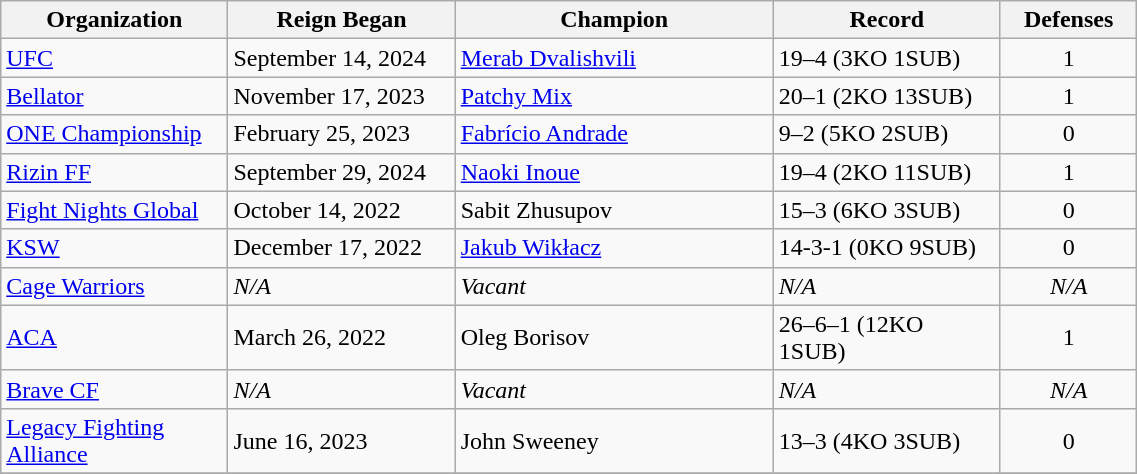<table class="wikitable" style="width:60%;">
<tr>
<th style="width:20%;">Organization</th>
<th style="width:20%;">Reign Began</th>
<th style="width:28%;">Champion</th>
<th style="width:20%;">Record</th>
<th style="width:12%;">Defenses</th>
</tr>
<tr>
<td><a href='#'>UFC</a></td>
<td>September 14, 2024</td>
<td> <a href='#'>Merab Dvalishvili</a></td>
<td>19–4 (3KO 1SUB)</td>
<td align=center>1</td>
</tr>
<tr>
<td><a href='#'>Bellator</a></td>
<td>November 17, 2023</td>
<td> <a href='#'>Patchy Mix</a></td>
<td>20–1 (2KO 13SUB)</td>
<td align=center>1</td>
</tr>
<tr>
<td><a href='#'>ONE Championship</a></td>
<td>February 25, 2023</td>
<td> <a href='#'>Fabrício Andrade</a></td>
<td>9–2 (5KO 2SUB)</td>
<td align=center>0</td>
</tr>
<tr>
<td><a href='#'>Rizin FF</a></td>
<td>September 29, 2024</td>
<td> <a href='#'>Naoki Inoue</a></td>
<td>19–4 (2KO 11SUB)</td>
<td align=center>1</td>
</tr>
<tr>
<td><a href='#'>Fight Nights Global</a></td>
<td>October 14, 2022</td>
<td> Sabit Zhusupov</td>
<td>15–3 (6KO 3SUB)</td>
<td align=center>0</td>
</tr>
<tr>
<td><a href='#'>KSW</a></td>
<td>December 17, 2022</td>
<td> <a href='#'>Jakub Wikłacz</a></td>
<td>14-3-1 (0KO 9SUB)</td>
<td align=center>0</td>
</tr>
<tr>
<td><a href='#'>Cage Warriors</a></td>
<td><em>N/A</em></td>
<td> <em>Vacant</em></td>
<td><em>N/A</em></td>
<td align=center><em>N/A</em></td>
</tr>
<tr>
<td><a href='#'>ACA</a></td>
<td>March 26, 2022</td>
<td> Oleg Borisov</td>
<td>26–6–1 (12KO 1SUB)</td>
<td align=center>1</td>
</tr>
<tr>
<td><a href='#'>Brave CF</a></td>
<td><em>N/A</em></td>
<td> <em>Vacant</em></td>
<td><em>N/A</em></td>
<td align=center><em>N/A</em></td>
</tr>
<tr>
<td><a href='#'>Legacy Fighting Alliance</a></td>
<td>June 16, 2023</td>
<td> John Sweeney</td>
<td>13–3 (4KO 3SUB)</td>
<td align=center>0</td>
</tr>
<tr>
</tr>
</table>
